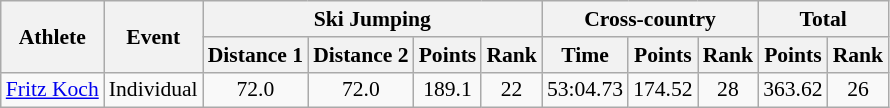<table class="wikitable" style="font-size:90%">
<tr>
<th rowspan="2">Athlete</th>
<th rowspan="2">Event</th>
<th colspan="4">Ski Jumping</th>
<th colspan="3">Cross-country</th>
<th colspan="2">Total</th>
</tr>
<tr>
<th>Distance 1</th>
<th>Distance 2</th>
<th>Points</th>
<th>Rank</th>
<th>Time</th>
<th>Points</th>
<th>Rank</th>
<th>Points</th>
<th>Rank</th>
</tr>
<tr>
<td><a href='#'>Fritz Koch</a></td>
<td>Individual</td>
<td align="center">72.0</td>
<td align="center">72.0</td>
<td align="center">189.1</td>
<td align="center">22</td>
<td align="center">53:04.73</td>
<td align="center">174.52</td>
<td align="center">28</td>
<td align="center">363.62</td>
<td align="center">26</td>
</tr>
</table>
